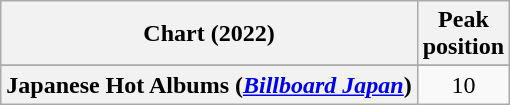<table class="wikitable sortable plainrowheaders" style="text-align:center">
<tr>
<th scope="col">Chart (2022)</th>
<th scope="col">Peak<br>position</th>
</tr>
<tr>
</tr>
<tr>
<th scope="row">Japanese Hot Albums (<em><a href='#'>Billboard Japan</a></em>)</th>
<td>10</td>
</tr>
</table>
